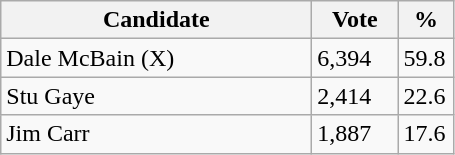<table class="wikitable">
<tr>
<th bgcolor="#DDDDFF" width="200px">Candidate</th>
<th bgcolor="#DDDDFF" width="50px">Vote</th>
<th bgcolor="#DDDDFF" width="30px">%</th>
</tr>
<tr>
<td>Dale McBain (X)</td>
<td>6,394</td>
<td>59.8</td>
</tr>
<tr>
<td>Stu Gaye</td>
<td>2,414</td>
<td>22.6</td>
</tr>
<tr>
<td>Jim Carr</td>
<td>1,887</td>
<td>17.6</td>
</tr>
</table>
